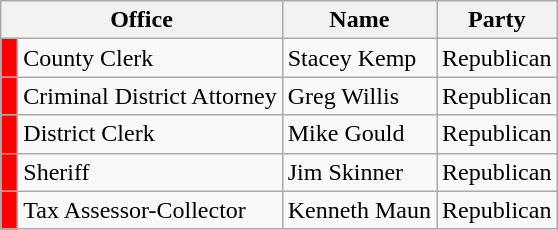<table class=wikitable>
<tr>
<th colspan="2"  style="text-align:center; vertical-align:bottom;">Office</th>
<th style="text-align:center; vertical-align:bottom;">Name</th>
<th style="text-align:center; vertical-align:bottom;">Party</th>
</tr>
<tr>
<td bgcolor=red> </td>
<td>County Clerk</td>
<td>Stacey Kemp</td>
<td>Republican</td>
</tr>
<tr>
<td bgcolor=red> </td>
<td>Criminal District Attorney</td>
<td>Greg Willis</td>
<td>Republican</td>
</tr>
<tr>
<td style="background:red;"> </td>
<td>District Clerk</td>
<td>Mike Gould</td>
<td>Republican</td>
</tr>
<tr>
<td bgcolor=red> </td>
<td>Sheriff</td>
<td>Jim Skinner</td>
<td>Republican</td>
</tr>
<tr>
<td bgcolor=red> </td>
<td>Tax Assessor-Collector</td>
<td>Kenneth Maun</td>
<td>Republican</td>
</tr>
</table>
